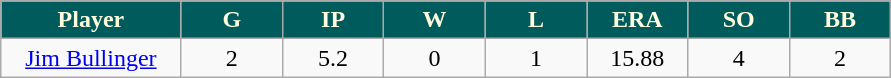<table class="wikitable sortable">
<tr>
<th style=" background:#005c5c; color:#FFFDDD;" width="16%">Player</th>
<th style=" background:#005c5c; color:#FFFDDD;" width="9%">G</th>
<th style=" background:#005c5c; color:#FFFDDD;" width="9%">IP</th>
<th style=" background:#005c5c; color:#FFFDDD;" width="9%">W</th>
<th style=" background:#005c5c; color:#FFFDDD;" width="9%">L</th>
<th style=" background:#005c5c; color:#FFFDDD;" width="9%">ERA</th>
<th style=" background:#005c5c; color:#FFFDDD;" width="9%">SO</th>
<th style=" background:#005c5c; color:#FFFDDD;" width="9%">BB</th>
</tr>
<tr align=center>
<td><a href='#'>Jim Bullinger</a></td>
<td>2</td>
<td>5.2</td>
<td>0</td>
<td>1</td>
<td>15.88</td>
<td>4</td>
<td>2</td>
</tr>
</table>
